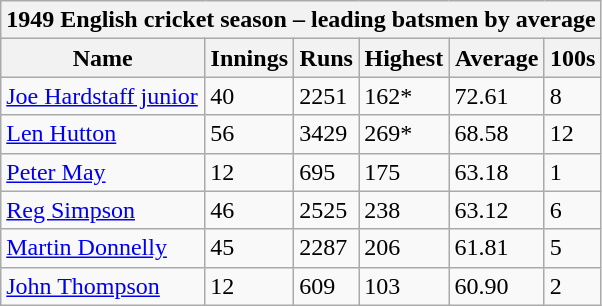<table class="wikitable">
<tr>
<th bgcolor="#efefef" colspan="7">1949 English cricket season – leading batsmen by average</th>
</tr>
<tr bgcolor="#efefef">
<th>Name</th>
<th>Innings</th>
<th>Runs</th>
<th>Highest</th>
<th>Average</th>
<th>100s</th>
</tr>
<tr>
<td><a href='#'>Joe Hardstaff junior</a></td>
<td>40</td>
<td>2251</td>
<td>162*</td>
<td>72.61</td>
<td>8</td>
</tr>
<tr>
<td><a href='#'>Len Hutton</a></td>
<td>56</td>
<td>3429</td>
<td>269*</td>
<td>68.58</td>
<td>12</td>
</tr>
<tr>
<td><a href='#'>Peter May</a></td>
<td>12</td>
<td>695</td>
<td>175</td>
<td>63.18</td>
<td>1</td>
</tr>
<tr>
<td><a href='#'>Reg Simpson</a></td>
<td>46</td>
<td>2525</td>
<td>238</td>
<td>63.12</td>
<td>6</td>
</tr>
<tr>
<td><a href='#'>Martin Donnelly</a></td>
<td>45</td>
<td>2287</td>
<td>206</td>
<td>61.81</td>
<td>5</td>
</tr>
<tr>
<td><a href='#'>John Thompson</a></td>
<td>12</td>
<td>609</td>
<td>103</td>
<td>60.90</td>
<td>2</td>
</tr>
</table>
